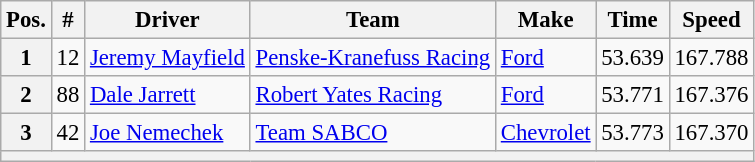<table class="wikitable" style="font-size:95%">
<tr>
<th>Pos.</th>
<th>#</th>
<th>Driver</th>
<th>Team</th>
<th>Make</th>
<th>Time</th>
<th>Speed</th>
</tr>
<tr>
<th>1</th>
<td>12</td>
<td><a href='#'>Jeremy Mayfield</a></td>
<td><a href='#'>Penske-Kranefuss Racing</a></td>
<td><a href='#'>Ford</a></td>
<td>53.639</td>
<td>167.788</td>
</tr>
<tr>
<th>2</th>
<td>88</td>
<td><a href='#'>Dale Jarrett</a></td>
<td><a href='#'>Robert Yates Racing</a></td>
<td><a href='#'>Ford</a></td>
<td>53.771</td>
<td>167.376</td>
</tr>
<tr>
<th>3</th>
<td>42</td>
<td><a href='#'>Joe Nemechek</a></td>
<td><a href='#'>Team SABCO</a></td>
<td><a href='#'>Chevrolet</a></td>
<td>53.773</td>
<td>167.370</td>
</tr>
<tr>
<th colspan="7"></th>
</tr>
</table>
